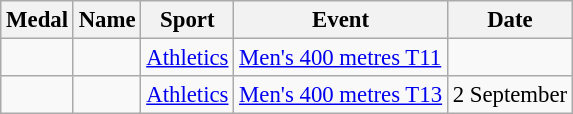<table class="wikitable sortable" style="font-size: 95%">
<tr>
<th>Medal</th>
<th>Name</th>
<th>Sport</th>
<th>Event</th>
<th>Date</th>
</tr>
<tr>
<td></td>
<td></td>
<td><a href='#'>Athletics</a></td>
<td><a href='#'>Men's 400 metres T11</a></td>
<td></td>
</tr>
<tr>
<td></td>
<td></td>
<td><a href='#'>Athletics</a></td>
<td><a href='#'>Men's 400 metres T13</a></td>
<td>2 September</td>
</tr>
</table>
